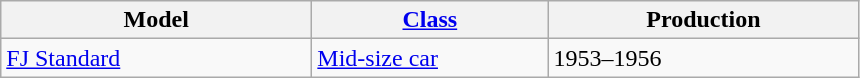<table class="wikitable">
<tr>
<th style="width:200px;">Model</th>
<th style="width:150px;"><a href='#'>Class</a></th>
<th style="width:200px;">Production</th>
</tr>
<tr>
<td valign="top"><a href='#'>FJ Standard</a></td>
<td valign="top"><a href='#'>Mid-size car</a></td>
<td valign="top">1953–1956</td>
</tr>
</table>
